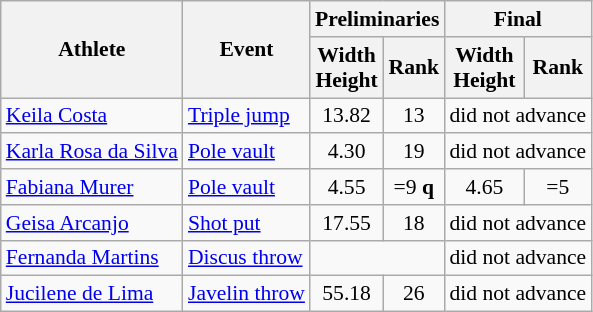<table class=wikitable style="font-size:90%;">
<tr>
<th rowspan="2">Athlete</th>
<th rowspan="2">Event</th>
<th colspan="2">Preliminaries</th>
<th colspan="2">Final</th>
</tr>
<tr>
<th>Width<br>Height</th>
<th>Rank</th>
<th>Width<br>Height</th>
<th>Rank</th>
</tr>
<tr style="border-top: single;">
<td><a href='#'>Keila Costa</a></td>
<td><a href='#'>Triple jump</a></td>
<td align=center>13.82</td>
<td align=center>13</td>
<td align=center colspan=2>did not advance</td>
</tr>
<tr style="border-top: single;">
<td><a href='#'>Karla Rosa da Silva</a></td>
<td><a href='#'>Pole vault</a></td>
<td align=center>4.30</td>
<td align=center>19</td>
<td align=center colspan=2>did not advance</td>
</tr>
<tr style="border-top: single;">
<td><a href='#'>Fabiana Murer</a></td>
<td><a href='#'>Pole vault</a></td>
<td align=center>4.55</td>
<td align=center>=9 <strong>q</strong></td>
<td align=center>4.65</td>
<td align=center>=5</td>
</tr>
<tr style="border-top: single;">
<td><a href='#'>Geisa Arcanjo</a></td>
<td><a href='#'>Shot put</a></td>
<td align=center>17.55</td>
<td align=center>18</td>
<td align=center colspan=2>did not advance</td>
</tr>
<tr style="border-top: single;">
<td><a href='#'>Fernanda Martins</a></td>
<td><a href='#'>Discus throw</a></td>
<td align=center colspan=2></td>
<td align=center colspan=2>did not advance</td>
</tr>
<tr style="border-top: single;">
<td><a href='#'>Jucilene de Lima</a></td>
<td><a href='#'>Javelin throw</a></td>
<td align=center>55.18</td>
<td align=center>26</td>
<td align=center colspan=2>did not advance</td>
</tr>
</table>
